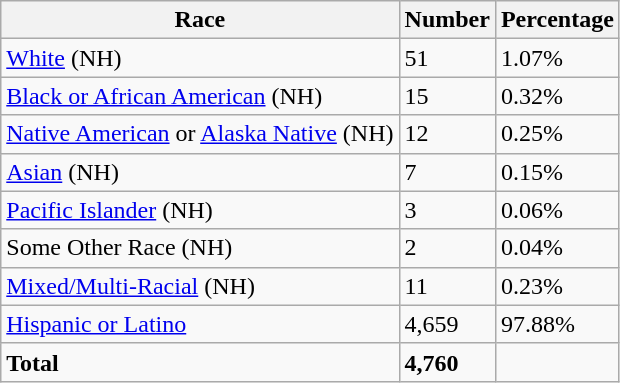<table class="wikitable">
<tr>
<th>Race</th>
<th>Number</th>
<th>Percentage</th>
</tr>
<tr>
<td><a href='#'>White</a> (NH)</td>
<td>51</td>
<td>1.07%</td>
</tr>
<tr>
<td><a href='#'>Black or African American</a> (NH)</td>
<td>15</td>
<td>0.32%</td>
</tr>
<tr>
<td><a href='#'>Native American</a> or <a href='#'>Alaska Native</a> (NH)</td>
<td>12</td>
<td>0.25%</td>
</tr>
<tr>
<td><a href='#'>Asian</a> (NH)</td>
<td>7</td>
<td>0.15%</td>
</tr>
<tr>
<td><a href='#'>Pacific Islander</a> (NH)</td>
<td>3</td>
<td>0.06%</td>
</tr>
<tr>
<td>Some Other Race (NH)</td>
<td>2</td>
<td>0.04%</td>
</tr>
<tr>
<td><a href='#'>Mixed/Multi-Racial</a> (NH)</td>
<td>11</td>
<td>0.23%</td>
</tr>
<tr>
<td><a href='#'>Hispanic or Latino</a></td>
<td>4,659</td>
<td>97.88%</td>
</tr>
<tr>
<td><strong>Total</strong></td>
<td><strong>4,760</strong></td>
<td></td>
</tr>
</table>
